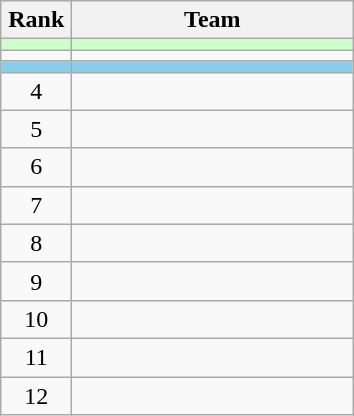<table class="wikitable" style="text-align: center;">
<tr>
<th width=40>Rank</th>
<th width=180>Team</th>
</tr>
<tr bgcolor=#CCFFCC>
<td></td>
<td align="left"></td>
</tr>
<tr>
<td></td>
<td align="left"></td>
</tr>
<tr bgcolor=#87ceeb>
<td></td>
<td align="left"></td>
</tr>
<tr>
<td>4</td>
<td align="left"></td>
</tr>
<tr>
<td>5</td>
<td align="left"></td>
</tr>
<tr>
<td>6</td>
<td align="left"></td>
</tr>
<tr>
<td>7</td>
<td align="left"></td>
</tr>
<tr>
<td>8</td>
<td align="left"></td>
</tr>
<tr>
<td>9</td>
<td align="left"></td>
</tr>
<tr>
<td>10</td>
<td align="left"></td>
</tr>
<tr>
<td>11</td>
<td align="left"></td>
</tr>
<tr>
<td>12</td>
<td align="left"></td>
</tr>
</table>
